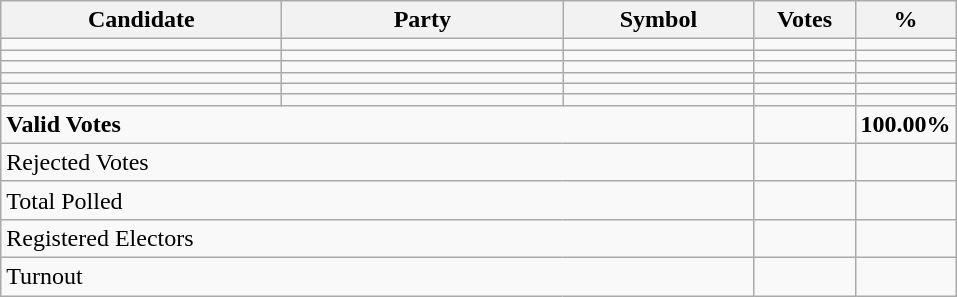<table class="wikitable" border="1" style="text-align:right;">
<tr>
<th align=left width="180">Candidate</th>
<th align=left width="180">Party</th>
<th align=left width="120">Symbol</th>
<th align=left width="60">Votes</th>
<th align=left width="60">%</th>
</tr>
<tr>
<td align=left></td>
<td align=left></td>
<td></td>
<td></td>
<td></td>
</tr>
<tr>
<td align=left></td>
<td align=left></td>
<td></td>
<td></td>
<td></td>
</tr>
<tr>
<td align=left></td>
<td align=left></td>
<td></td>
<td></td>
<td></td>
</tr>
<tr>
<td align=left></td>
<td align=left></td>
<td></td>
<td></td>
<td></td>
</tr>
<tr>
<td align=left></td>
<td align=left></td>
<td></td>
<td></td>
<td></td>
</tr>
<tr>
<td align=left></td>
<td align=left></td>
<td></td>
<td></td>
<td></td>
</tr>
<tr>
<td align=left colspan=3><strong>Valid Votes</strong></td>
<td><strong> </strong></td>
<td><strong>100.00%</strong></td>
</tr>
<tr>
<td align=left colspan=3>Rejected Votes</td>
<td></td>
<td></td>
</tr>
<tr>
<td align=left colspan=3>Total Polled</td>
<td></td>
<td></td>
</tr>
<tr>
<td align=left colspan=3>Registered Electors</td>
<td></td>
<td></td>
</tr>
<tr>
<td align=left colspan=3>Turnout</td>
<td></td>
</tr>
</table>
